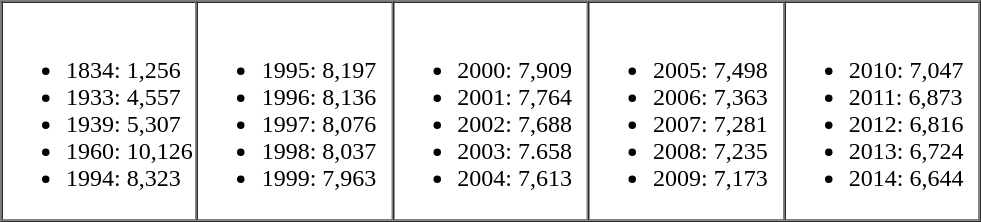<table border="1" cellpadding="2" cellspacing="0">
<tr>
<td valign="top" width="20%"><br><ul><li>1834: 1,256</li><li>1933: 4,557</li><li>1939: 5,307</li><li>1960: 10,126</li><li>1994: 8,323</li></ul></td>
<td valign="top" width="20%"><br><ul><li>1995: 8,197</li><li>1996: 8,136</li><li>1997: 8,076</li><li>1998: 8,037</li><li>1999: 7,963</li></ul></td>
<td valign="top" width="20%"><br><ul><li>2000: 7,909</li><li>2001: 7,764</li><li>2002: 7,688</li><li>2003: 7.658</li><li>2004: 7,613</li></ul></td>
<td valign="top" width="20%"><br><ul><li>2005: 7,498</li><li>2006: 7,363</li><li>2007: 7,281</li><li>2008: 7,235</li><li>2009: 7,173</li></ul></td>
<td valign="top" width="20%"><br><ul><li>2010: 7,047</li><li>2011: 6,873</li><li>2012: 6,816</li><li>2013: 6,724</li><li>2014: 6,644</li></ul></td>
</tr>
</table>
